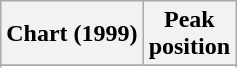<table class="wikitable sortable plainrowheaders" style="text-align:center">
<tr>
<th scope="col">Chart (1999)</th>
<th scope="col">Peak<br>position</th>
</tr>
<tr>
</tr>
<tr>
</tr>
<tr>
</tr>
</table>
